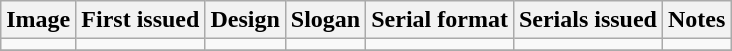<table class="wikitable">
<tr>
<th>Image</th>
<th>First issued</th>
<th>Design</th>
<th>Slogan</th>
<th>Serial format</th>
<th>Serials issued</th>
<th>Notes</th>
</tr>
<tr>
<td></td>
<td></td>
<td></td>
<td></td>
<td></td>
<td></td>
<td></td>
</tr>
<tr>
</tr>
</table>
